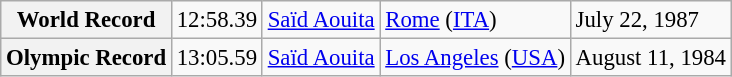<table class="wikitable" style="font-size:95%;">
<tr>
<th>World Record</th>
<td>12:58.39</td>
<td> <a href='#'>Saïd Aouita</a></td>
<td><a href='#'>Rome</a> (<a href='#'>ITA</a>)</td>
<td>July 22, 1987</td>
</tr>
<tr>
<th>Olympic Record</th>
<td>13:05.59</td>
<td> <a href='#'>Saïd Aouita</a></td>
<td><a href='#'>Los Angeles</a> (<a href='#'>USA</a>)</td>
<td>August 11, 1984</td>
</tr>
</table>
